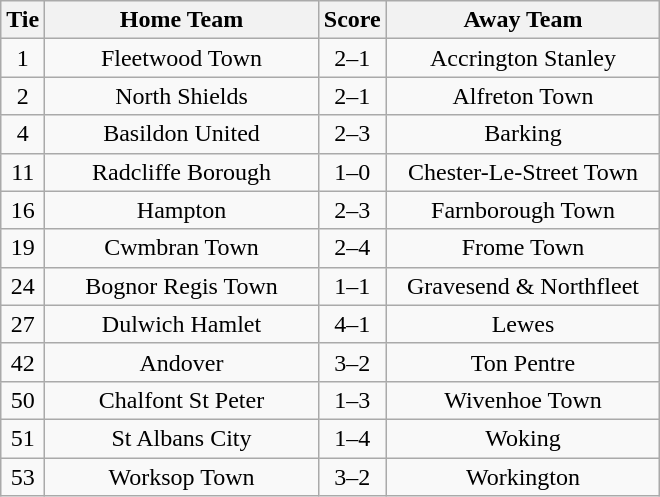<table class="wikitable" style="text-align:center;">
<tr>
<th width=20>Tie</th>
<th width=175>Home Team</th>
<th width=20>Score</th>
<th width=175>Away Team</th>
</tr>
<tr>
<td>1</td>
<td>Fleetwood Town</td>
<td>2–1</td>
<td>Accrington Stanley</td>
</tr>
<tr>
<td>2</td>
<td>North Shields</td>
<td>2–1</td>
<td>Alfreton Town</td>
</tr>
<tr>
<td>4</td>
<td>Basildon United</td>
<td>2–3</td>
<td>Barking</td>
</tr>
<tr>
<td>11</td>
<td>Radcliffe Borough</td>
<td>1–0</td>
<td>Chester-Le-Street Town</td>
</tr>
<tr>
<td>16</td>
<td>Hampton</td>
<td>2–3</td>
<td>Farnborough Town</td>
</tr>
<tr>
<td>19</td>
<td>Cwmbran Town</td>
<td>2–4</td>
<td>Frome Town</td>
</tr>
<tr>
<td>24</td>
<td>Bognor Regis Town</td>
<td>1–1</td>
<td>Gravesend & Northfleet</td>
</tr>
<tr>
<td>27</td>
<td>Dulwich Hamlet</td>
<td>4–1</td>
<td>Lewes</td>
</tr>
<tr>
<td>42</td>
<td>Andover</td>
<td>3–2</td>
<td>Ton Pentre</td>
</tr>
<tr>
<td>50</td>
<td>Chalfont St Peter</td>
<td>1–3</td>
<td>Wivenhoe Town</td>
</tr>
<tr>
<td>51</td>
<td>St Albans City</td>
<td>1–4</td>
<td>Woking</td>
</tr>
<tr>
<td>53</td>
<td>Worksop Town</td>
<td>3–2</td>
<td>Workington</td>
</tr>
</table>
